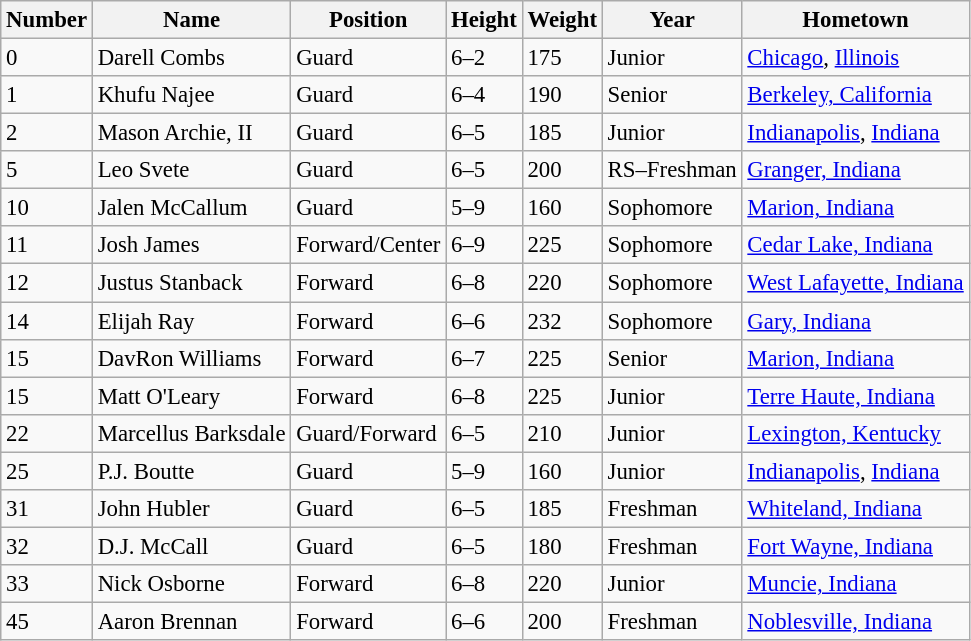<table class="wikitable sortable" style="font-size: 95%;">
<tr>
<th>Number</th>
<th>Name</th>
<th>Position</th>
<th>Height</th>
<th>Weight</th>
<th>Year</th>
<th>Hometown</th>
</tr>
<tr>
<td>0</td>
<td>Darell Combs</td>
<td>Guard</td>
<td>6–2</td>
<td>175</td>
<td>Junior</td>
<td><a href='#'>Chicago</a>, <a href='#'>Illinois</a></td>
</tr>
<tr>
<td>1</td>
<td>Khufu Najee</td>
<td>Guard</td>
<td>6–4</td>
<td>190</td>
<td>Senior</td>
<td><a href='#'>Berkeley, California</a></td>
</tr>
<tr>
<td>2</td>
<td>Mason Archie, II</td>
<td>Guard</td>
<td>6–5</td>
<td>185</td>
<td>Junior</td>
<td><a href='#'>Indianapolis</a>, <a href='#'>Indiana</a></td>
</tr>
<tr>
<td>5</td>
<td>Leo Svete</td>
<td>Guard</td>
<td>6–5</td>
<td>200</td>
<td>RS–Freshman</td>
<td><a href='#'>Granger, Indiana</a></td>
</tr>
<tr>
<td>10</td>
<td>Jalen McCallum</td>
<td>Guard</td>
<td>5–9</td>
<td>160</td>
<td>Sophomore</td>
<td><a href='#'>Marion, Indiana</a></td>
</tr>
<tr>
<td>11</td>
<td>Josh James</td>
<td>Forward/Center</td>
<td>6–9</td>
<td>225</td>
<td>Sophomore</td>
<td><a href='#'>Cedar Lake, Indiana</a></td>
</tr>
<tr>
<td>12</td>
<td>Justus Stanback</td>
<td>Forward</td>
<td>6–8</td>
<td>220</td>
<td>Sophomore</td>
<td><a href='#'>West Lafayette, Indiana</a></td>
</tr>
<tr>
<td>14</td>
<td>Elijah Ray</td>
<td>Forward</td>
<td>6–6</td>
<td>232</td>
<td>Sophomore</td>
<td><a href='#'>Gary, Indiana</a></td>
</tr>
<tr>
<td>15</td>
<td>DavRon Williams</td>
<td>Forward</td>
<td>6–7</td>
<td>225</td>
<td>Senior</td>
<td><a href='#'>Marion, Indiana</a></td>
</tr>
<tr>
<td>15</td>
<td>Matt O'Leary</td>
<td>Forward</td>
<td>6–8</td>
<td>225</td>
<td>Junior</td>
<td><a href='#'>Terre Haute, Indiana</a></td>
</tr>
<tr>
<td>22</td>
<td>Marcellus Barksdale</td>
<td>Guard/Forward</td>
<td>6–5</td>
<td>210</td>
<td>Junior</td>
<td><a href='#'>Lexington, Kentucky</a></td>
</tr>
<tr>
<td>25</td>
<td>P.J. Boutte</td>
<td>Guard</td>
<td>5–9</td>
<td>160</td>
<td>Junior</td>
<td><a href='#'>Indianapolis</a>, <a href='#'>Indiana</a></td>
</tr>
<tr>
<td>31</td>
<td>John Hubler</td>
<td>Guard</td>
<td>6–5</td>
<td>185</td>
<td>Freshman</td>
<td><a href='#'>Whiteland, Indiana</a></td>
</tr>
<tr>
<td>32</td>
<td>D.J. McCall</td>
<td>Guard</td>
<td>6–5</td>
<td>180</td>
<td>Freshman</td>
<td><a href='#'>Fort Wayne, Indiana</a></td>
</tr>
<tr>
<td>33</td>
<td>Nick Osborne</td>
<td>Forward</td>
<td>6–8</td>
<td>220</td>
<td>Junior</td>
<td><a href='#'>Muncie, Indiana</a></td>
</tr>
<tr>
<td>45</td>
<td>Aaron Brennan</td>
<td>Forward</td>
<td>6–6</td>
<td>200</td>
<td>Freshman</td>
<td><a href='#'>Noblesville, Indiana</a></td>
</tr>
</table>
